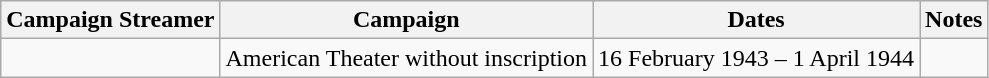<table class="wikitable">
<tr style="background:#efefef;">
<th>Campaign Streamer</th>
<th>Campaign</th>
<th>Dates</th>
<th>Notes</th>
</tr>
<tr>
<td></td>
<td>American Theater without inscription</td>
<td>16 February 1943 – 1 April 1944</td>
<td></td>
</tr>
</table>
